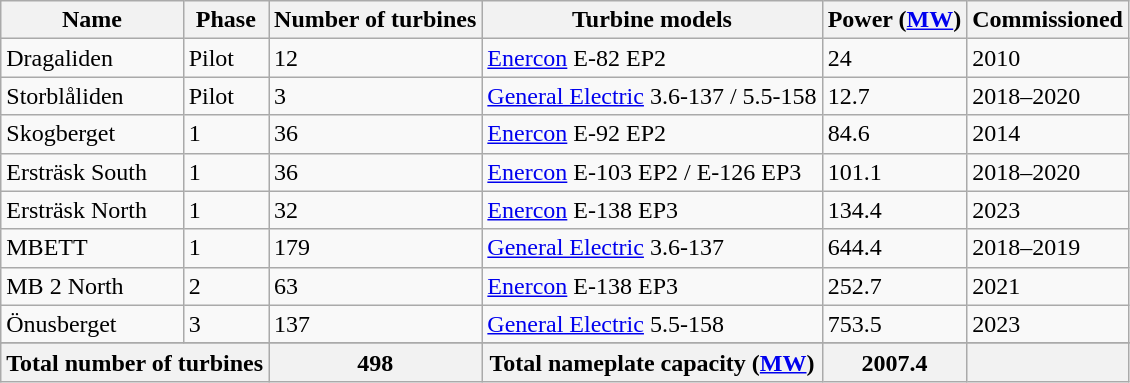<table class="wikitable">
<tr>
<th>Name</th>
<th>Phase</th>
<th>Number of turbines</th>
<th>Turbine models</th>
<th>Power (<a href='#'>MW</a>)</th>
<th>Commissioned</th>
</tr>
<tr>
<td>Dragaliden</td>
<td>Pilot</td>
<td>12</td>
<td><a href='#'>Enercon</a> E-82 EP2</td>
<td>24</td>
<td>2010</td>
</tr>
<tr>
<td>Storblåliden</td>
<td>Pilot</td>
<td>3</td>
<td><a href='#'>General Electric</a> 3.6-137 / 5.5-158</td>
<td>12.7</td>
<td>2018–2020</td>
</tr>
<tr>
<td>Skogberget</td>
<td>1</td>
<td>36</td>
<td><a href='#'>Enercon</a> E-92 EP2</td>
<td>84.6</td>
<td>2014</td>
</tr>
<tr>
<td>Ersträsk South</td>
<td>1</td>
<td>36</td>
<td><a href='#'>Enercon</a> E-103 EP2 / E-126 EP3</td>
<td>101.1</td>
<td>2018–2020</td>
</tr>
<tr>
<td>Ersträsk North</td>
<td>1</td>
<td>32</td>
<td><a href='#'>Enercon</a> E-138 EP3</td>
<td>134.4</td>
<td>2023</td>
</tr>
<tr>
<td>MBETT</td>
<td>1</td>
<td>179</td>
<td><a href='#'>General Electric</a> 3.6-137</td>
<td>644.4</td>
<td>2018–2019</td>
</tr>
<tr>
<td>MB 2 North</td>
<td>2</td>
<td>63</td>
<td><a href='#'>Enercon</a> E-138 EP3</td>
<td>252.7</td>
<td>2021</td>
</tr>
<tr>
<td>Önusberget</td>
<td>3</td>
<td>137</td>
<td><a href='#'>General Electric</a> 5.5-158</td>
<td>753.5</td>
<td>2023</td>
</tr>
<tr>
</tr>
<tr>
<th scope="row" colspan="2">Total number of turbines</th>
<th scope="row" colspan="1">498</th>
<th scope="row" colspan="1">Total nameplate capacity (<a href='#'>MW</a>)</th>
<th scope="row" colspan="1">2007.4</th>
<th scope="row" colspan="1"></th>
</tr>
</table>
